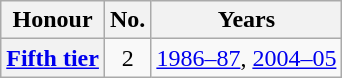<table class="wikitable plainrowheaders">
<tr>
<th scope=col>Honour</th>
<th scope=col>No.</th>
<th scope=col>Years</th>
</tr>
<tr>
<th scope=row><a href='#'>Fifth tier</a></th>
<td align=center>2</td>
<td><a href='#'>1986–87</a>, <a href='#'>2004–05</a></td>
</tr>
</table>
